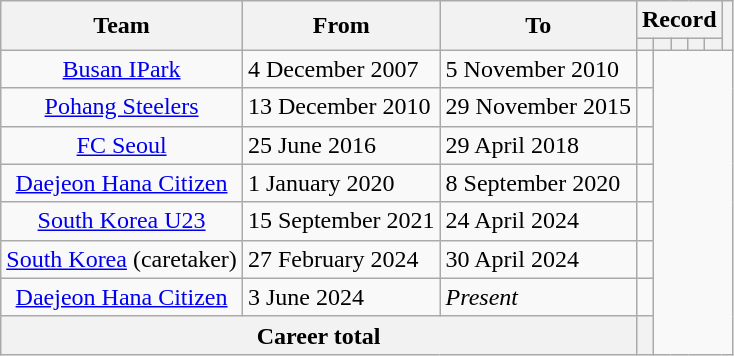<table class="wikitable" style="text-align:center">
<tr>
<th rowspan="2">Team</th>
<th rowspan="2">From</th>
<th rowspan="2">To</th>
<th colspan="5">Record</th>
<th rowspan="2"></th>
</tr>
<tr>
<th></th>
<th></th>
<th></th>
<th></th>
<th></th>
</tr>
<tr>
<td><a href='#'>Busan IPark</a></td>
<td align=left>4 December 2007</td>
<td align=left>5 November 2010<br></td>
<td></td>
</tr>
<tr>
<td><a href='#'>Pohang Steelers</a></td>
<td align=left>13 December 2010</td>
<td align=left>29 November 2015<br></td>
<td></td>
</tr>
<tr>
<td><a href='#'>FC Seoul</a></td>
<td align=left>25 June 2016</td>
<td align=left>29 April 2018<br></td>
<td></td>
</tr>
<tr>
<td><a href='#'>Daejeon Hana Citizen</a></td>
<td align=left>1 January 2020</td>
<td align=left>8 September 2020<br></td>
<td></td>
</tr>
<tr>
<td><a href='#'>South Korea U23</a></td>
<td align=left>15 September 2021</td>
<td align=left>24 April 2024<br></td>
<td></td>
</tr>
<tr>
<td><a href='#'>South Korea</a> (caretaker)</td>
<td align=left>27 February 2024</td>
<td align=left>30 April 2024<br></td>
<td></td>
</tr>
<tr>
<td><a href='#'>Daejeon Hana Citizen</a></td>
<td align=left>3 June 2024</td>
<td align=left><em>Present</em><br></td>
<td></td>
</tr>
<tr>
<th colspan=3>Career total<br></th>
<th></th>
</tr>
</table>
